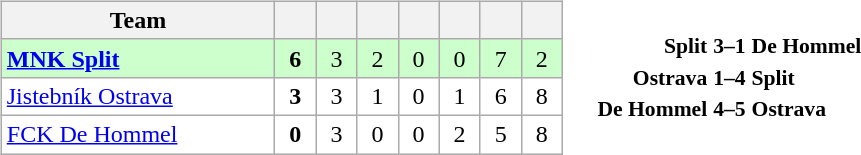<table>
<tr>
<td><br><table class="wikitable" style="text-align: center;">
<tr>
<th width="175">Team</th>
<th width="20"></th>
<th width="20"></th>
<th width="20"></th>
<th width="20"></th>
<th width="20"></th>
<th width="20"></th>
<th width="20"></th>
</tr>
<tr bgcolor="#ccffcc">
<td align="left"> <strong><a href='#'>MNK Split</a></strong></td>
<td><strong>6</strong></td>
<td>3</td>
<td>2</td>
<td>0</td>
<td>0</td>
<td>7</td>
<td>2</td>
</tr>
<tr bgcolor=ffffff>
<td align="left"> <a href='#'>Jistebník Ostrava</a></td>
<td><strong>3</strong></td>
<td>3</td>
<td>1</td>
<td>0</td>
<td>1</td>
<td>6</td>
<td>8</td>
</tr>
<tr bgcolor=ffffff>
<td align="left"> <a href='#'>FCK De Hommel</a></td>
<td><strong>0</strong></td>
<td>3</td>
<td>0</td>
<td>0</td>
<td>2</td>
<td>5</td>
<td>8</td>
</tr>
</table>
</td>
<td><br><table style="font-size:90%; margin: 0 auto;">
<tr>
<td align="right"><strong>Split</strong></td>
<td align="center"><strong>3–1</strong></td>
<td><strong>De Hommel</strong></td>
</tr>
<tr>
<td align="right"><strong>Ostrava</strong></td>
<td align="center"><strong>1–4</strong></td>
<td><strong>Split</strong></td>
</tr>
<tr>
<td align="right"><strong>De Hommel</strong></td>
<td align="center"><strong>4–5</strong></td>
<td><strong>Ostrava</strong></td>
</tr>
</table>
</td>
</tr>
</table>
